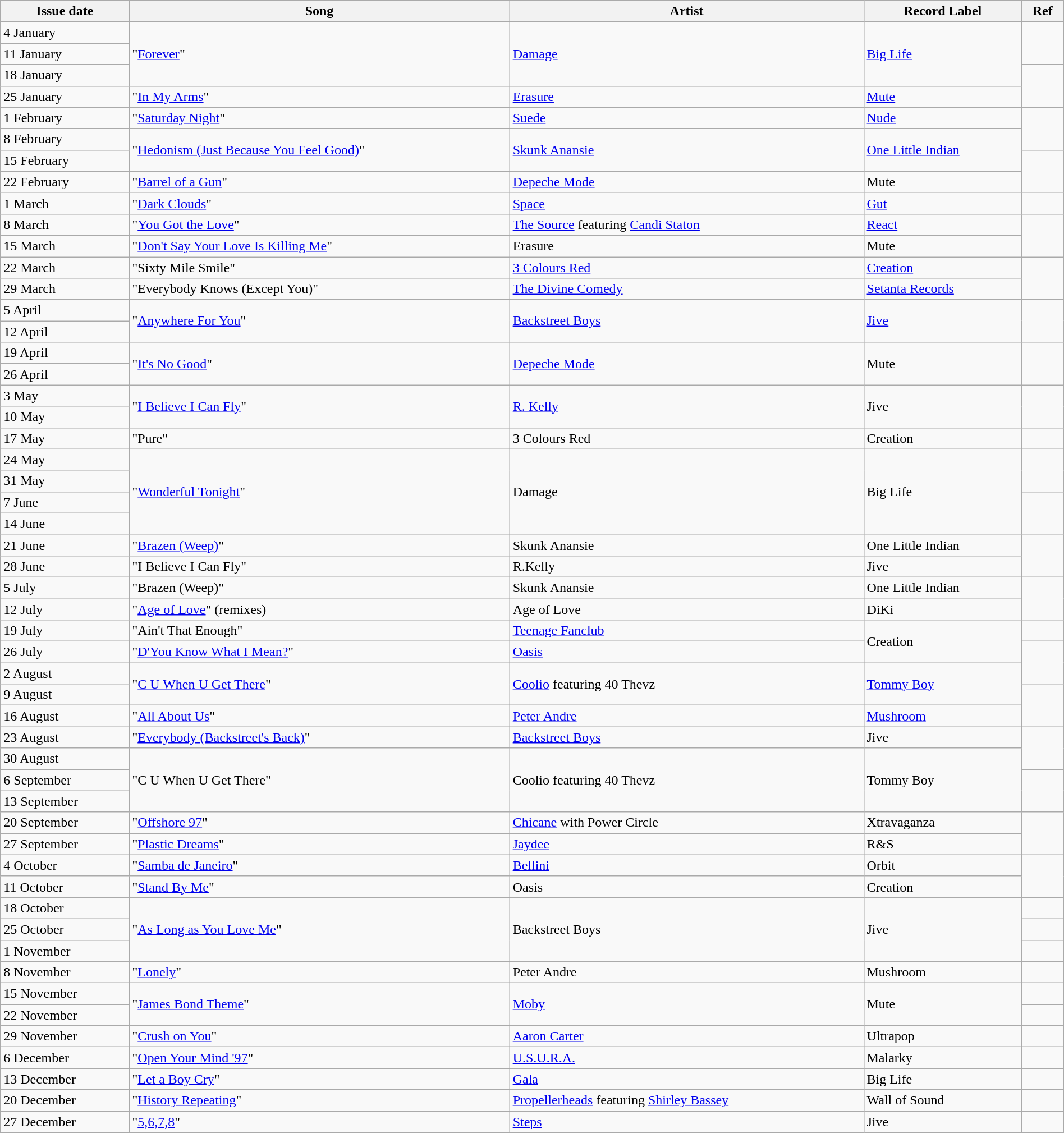<table width="100%" class=wikitable>
<tr>
<th>Issue date</th>
<th>Song</th>
<th>Artist</th>
<th>Record Label</th>
<th>Ref</th>
</tr>
<tr>
<td>4 January</td>
<td rowspan=3>"<a href='#'>Forever</a>"</td>
<td rowspan=3><a href='#'>Damage</a></td>
<td rowspan=3><a href='#'>Big Life</a></td>
<td rowspan=2></td>
</tr>
<tr>
<td>11 January</td>
</tr>
<tr>
<td>18 January</td>
<td rowspan=2></td>
</tr>
<tr>
<td>25 January</td>
<td>"<a href='#'>In My Arms</a>"</td>
<td><a href='#'>Erasure</a></td>
<td><a href='#'>Mute</a></td>
</tr>
<tr>
<td>1 February</td>
<td>"<a href='#'>Saturday Night</a>"</td>
<td><a href='#'>Suede</a></td>
<td><a href='#'>Nude</a></td>
<td rowspan=2></td>
</tr>
<tr>
<td>8 February</td>
<td rowspan=2>"<a href='#'>Hedonism (Just Because You Feel Good)</a>"</td>
<td rowspan=2><a href='#'>Skunk Anansie</a></td>
<td rowspan=2><a href='#'>One Little Indian</a></td>
</tr>
<tr>
<td>15 February</td>
<td rowspan=2></td>
</tr>
<tr>
<td>22 February</td>
<td>"<a href='#'>Barrel of a Gun</a>"</td>
<td><a href='#'>Depeche Mode</a></td>
<td>Mute</td>
</tr>
<tr>
<td>1 March</td>
<td>"<a href='#'>Dark Clouds</a>"</td>
<td><a href='#'>Space</a></td>
<td><a href='#'>Gut</a></td>
<td></td>
</tr>
<tr>
<td>8 March</td>
<td>"<a href='#'>You Got the Love</a>"</td>
<td><a href='#'>The Source</a> featuring <a href='#'>Candi Staton</a></td>
<td><a href='#'>React</a></td>
<td rowspan=2></td>
</tr>
<tr>
<td>15 March</td>
<td>"<a href='#'>Don't Say Your Love Is Killing Me</a>"</td>
<td>Erasure</td>
<td>Mute</td>
</tr>
<tr>
<td>22 March</td>
<td>"Sixty Mile Smile"</td>
<td><a href='#'>3 Colours Red</a></td>
<td><a href='#'>Creation</a></td>
<td rowspan=2></td>
</tr>
<tr>
<td>29 March</td>
<td>"Everybody Knows (Except You)"</td>
<td><a href='#'>The Divine Comedy</a></td>
<td><a href='#'>Setanta Records</a></td>
</tr>
<tr>
<td>5 April</td>
<td rowspan=2>"<a href='#'>Anywhere For You</a>"</td>
<td rowspan=2><a href='#'>Backstreet Boys</a></td>
<td rowspan=2><a href='#'>Jive</a></td>
<td rowspan=2></td>
</tr>
<tr>
<td>12 April</td>
</tr>
<tr>
<td>19 April</td>
<td rowspan=2>"<a href='#'>It's No Good</a>"</td>
<td rowspan=2><a href='#'>Depeche Mode</a></td>
<td rowspan=2>Mute</td>
<td rowspan=2></td>
</tr>
<tr>
<td>26 April</td>
</tr>
<tr>
<td>3 May</td>
<td rowspan="2">"<a href='#'>I Believe I Can Fly</a>"</td>
<td rowspan="2"><a href='#'>R. Kelly</a></td>
<td rowspan=2>Jive</td>
<td rowspan=2></td>
</tr>
<tr>
<td>10 May</td>
</tr>
<tr>
<td>17 May</td>
<td>"Pure"</td>
<td>3 Colours Red</td>
<td>Creation</td>
<td></td>
</tr>
<tr>
<td>24 May</td>
<td rowspan=4>"<a href='#'>Wonderful Tonight</a>"</td>
<td rowspan=4>Damage</td>
<td rowspan=4>Big Life</td>
<td rowspan=2></td>
</tr>
<tr>
<td>31 May</td>
</tr>
<tr>
<td>7 June</td>
<td rowspan=2></td>
</tr>
<tr>
<td>14 June</td>
</tr>
<tr>
<td>21 June</td>
<td>"<a href='#'>Brazen (Weep)</a>"</td>
<td>Skunk Anansie</td>
<td>One Little Indian</td>
<td rowspan=2></td>
</tr>
<tr>
<td>28 June</td>
<td>"I Believe I Can Fly"</td>
<td>R.Kelly</td>
<td>Jive</td>
</tr>
<tr>
<td>5 July</td>
<td>"Brazen (Weep)"</td>
<td>Skunk Anansie</td>
<td>One Little Indian</td>
<td rowspan=2></td>
</tr>
<tr>
<td>12 July</td>
<td>"<a href='#'>Age of Love</a>" (remixes)</td>
<td>Age of Love</td>
<td>DiKi</td>
</tr>
<tr>
<td>19 July</td>
<td>"Ain't That Enough"</td>
<td><a href='#'>Teenage Fanclub</a></td>
<td rowspan=2>Creation</td>
<td></td>
</tr>
<tr>
<td>26 July</td>
<td>"<a href='#'>D'You Know What I Mean?</a>"</td>
<td><a href='#'>Oasis</a></td>
<td rowspan=2></td>
</tr>
<tr>
<td>2 August</td>
<td rowspan=2>"<a href='#'>C U When U Get There</a>"</td>
<td rowspan=2><a href='#'>Coolio</a> featuring 40 Thevz</td>
<td rowspan=2><a href='#'>Tommy Boy</a></td>
</tr>
<tr>
<td>9 August</td>
<td rowspan=2></td>
</tr>
<tr>
<td>16 August</td>
<td>"<a href='#'>All About Us</a>"</td>
<td><a href='#'>Peter Andre</a></td>
<td><a href='#'>Mushroom</a></td>
</tr>
<tr>
<td>23 August</td>
<td>"<a href='#'>Everybody (Backstreet's Back)</a>"</td>
<td><a href='#'>Backstreet Boys</a></td>
<td>Jive</td>
<td rowspan=2></td>
</tr>
<tr>
<td>30 August</td>
<td rowspan=3>"C U When U Get There"</td>
<td rowspan=3>Coolio featuring 40 Thevz</td>
<td rowspan=3>Tommy Boy</td>
</tr>
<tr>
<td>6 September</td>
<td rowspan=2></td>
</tr>
<tr>
<td>13 September</td>
</tr>
<tr>
<td>20 September</td>
<td>"<a href='#'>Offshore 97</a>"</td>
<td><a href='#'>Chicane</a> with Power Circle</td>
<td>Xtravaganza</td>
<td rowspan=2></td>
</tr>
<tr>
<td>27 September</td>
<td>"<a href='#'>Plastic Dreams</a>"</td>
<td><a href='#'>Jaydee</a></td>
<td>R&S</td>
</tr>
<tr>
<td>4 October</td>
<td>"<a href='#'>Samba de Janeiro</a>"</td>
<td><a href='#'>Bellini</a></td>
<td>Orbit</td>
<td rowspan=2></td>
</tr>
<tr>
<td>11 October</td>
<td>"<a href='#'>Stand By Me</a>"</td>
<td>Oasis</td>
<td>Creation</td>
</tr>
<tr>
<td>18 October</td>
<td rowspan="3">"<a href='#'>As Long as You Love Me</a>"</td>
<td rowspan="3">Backstreet Boys</td>
<td rowspan=3>Jive</td>
<td></td>
</tr>
<tr>
<td>25 October</td>
<td></td>
</tr>
<tr>
<td>1 November</td>
<td></td>
</tr>
<tr>
<td>8 November</td>
<td>"<a href='#'>Lonely</a>"</td>
<td>Peter Andre</td>
<td>Mushroom</td>
<td></td>
</tr>
<tr>
<td>15 November</td>
<td rowspan="2">"<a href='#'>James Bond Theme</a>"</td>
<td rowspan="2"><a href='#'>Moby</a></td>
<td rowspan=2>Mute</td>
<td></td>
</tr>
<tr>
<td>22 November</td>
<td></td>
</tr>
<tr>
<td>29 November</td>
<td>"<a href='#'>Crush on You</a>"</td>
<td><a href='#'>Aaron Carter</a></td>
<td>Ultrapop</td>
<td></td>
</tr>
<tr>
<td>6 December</td>
<td>"<a href='#'>Open Your Mind '97</a>"</td>
<td><a href='#'>U.S.U.R.A.</a></td>
<td>Malarky</td>
<td></td>
</tr>
<tr>
<td>13 December</td>
<td>"<a href='#'>Let a Boy Cry</a>"</td>
<td><a href='#'>Gala</a></td>
<td>Big Life</td>
<td></td>
</tr>
<tr>
<td>20 December</td>
<td>"<a href='#'>History Repeating</a>"</td>
<td><a href='#'>Propellerheads</a> featuring <a href='#'>Shirley Bassey</a></td>
<td>Wall of Sound</td>
<td></td>
</tr>
<tr>
<td>27 December</td>
<td>"<a href='#'>5,6,7,8</a>"</td>
<td><a href='#'>Steps</a></td>
<td>Jive</td>
<td></td>
</tr>
</table>
